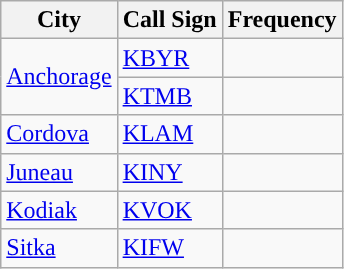<table class="wikitable">
<tr>
<th scope="col">City</th>
<th scope="col">Call Sign</th>
<th scope="col">Frequency</th>
</tr>
<tr>
<td rowspan=2><a href='#'>Anchorage</a></td>
<td><a href='#'>KBYR</a></td>
<td></td>
</tr>
<tr>
<td><a href='#'>KTMB</a></td>
<td></td>
</tr>
<tr>
<td><a href='#'>Cordova</a></td>
<td><a href='#'>KLAM</a></td>
<td></td>
</tr>
<tr>
<td><a href='#'>Juneau</a></td>
<td><a href='#'>KINY</a></td>
<td></td>
</tr>
<tr>
<td><a href='#'>Kodiak</a></td>
<td><a href='#'>KVOK</a></td>
<td></td>
</tr>
<tr>
<td><a href='#'>Sitka</a></td>
<td><a href='#'>KIFW</a></td>
<td></td>
</tr>
</table>
